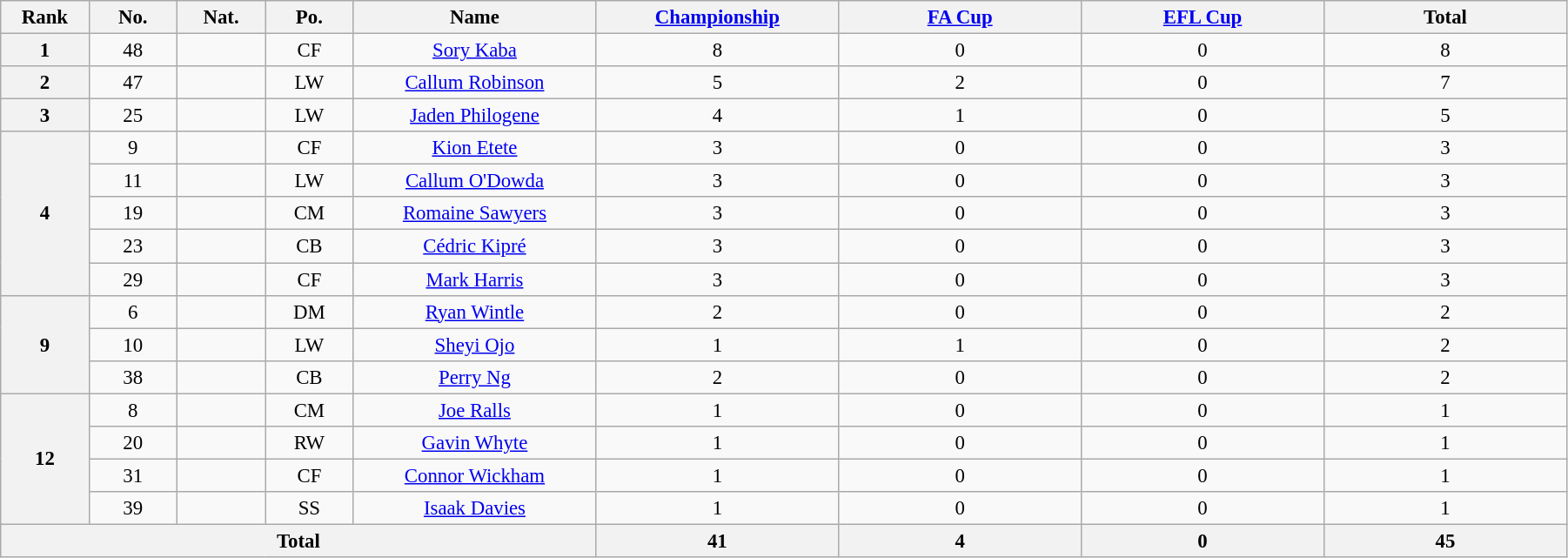<table class="wikitable" style="text-align:center; font-size:95%; width:95%;">
<tr>
<th width=50px>Rank</th>
<th width=50px>No.</th>
<th width=50px>Nat.</th>
<th width=50px>Po.</th>
<th width=150px>Name</th>
<th width=150px><a href='#'>Championship</a></th>
<th width=150px><a href='#'>FA Cup</a></th>
<th width=150px><a href='#'>EFL Cup</a></th>
<th width=150px>Total</th>
</tr>
<tr>
<th rowspan=1>1</th>
<td>48</td>
<td></td>
<td>CF</td>
<td><a href='#'>Sory Kaba</a></td>
<td>8</td>
<td>0</td>
<td>0</td>
<td>8</td>
</tr>
<tr>
<th rowspan=1>2</th>
<td>47</td>
<td></td>
<td>LW</td>
<td><a href='#'>Callum Robinson</a></td>
<td>5</td>
<td>2</td>
<td>0</td>
<td>7</td>
</tr>
<tr>
<th rowspan=1>3</th>
<td>25</td>
<td></td>
<td>LW</td>
<td><a href='#'>Jaden Philogene</a></td>
<td>4</td>
<td>1</td>
<td>0</td>
<td>5</td>
</tr>
<tr>
<th rowspan=5>4</th>
<td>9</td>
<td></td>
<td>CF</td>
<td><a href='#'>Kion Etete</a></td>
<td>3</td>
<td>0</td>
<td>0</td>
<td>3</td>
</tr>
<tr>
<td>11</td>
<td></td>
<td>LW</td>
<td><a href='#'>Callum O'Dowda</a></td>
<td>3</td>
<td>0</td>
<td>0</td>
<td>3</td>
</tr>
<tr>
<td>19</td>
<td></td>
<td>CM</td>
<td><a href='#'>Romaine Sawyers</a></td>
<td>3</td>
<td>0</td>
<td>0</td>
<td>3</td>
</tr>
<tr>
<td>23</td>
<td></td>
<td>CB</td>
<td><a href='#'>Cédric Kipré</a></td>
<td>3</td>
<td>0</td>
<td>0</td>
<td>3</td>
</tr>
<tr>
<td>29</td>
<td></td>
<td>CF</td>
<td><a href='#'>Mark Harris</a></td>
<td>3</td>
<td>0</td>
<td>0</td>
<td>3</td>
</tr>
<tr>
<th rowspan=3>9</th>
<td>6</td>
<td></td>
<td>DM</td>
<td><a href='#'>Ryan Wintle</a></td>
<td>2</td>
<td>0</td>
<td>0</td>
<td>2</td>
</tr>
<tr>
<td>10</td>
<td></td>
<td>LW</td>
<td><a href='#'>Sheyi Ojo</a></td>
<td>1</td>
<td>1</td>
<td>0</td>
<td>2</td>
</tr>
<tr>
<td>38</td>
<td></td>
<td>CB</td>
<td><a href='#'>Perry Ng</a></td>
<td>2</td>
<td>0</td>
<td>0</td>
<td>2</td>
</tr>
<tr>
<th rowspan=4>12</th>
<td>8</td>
<td></td>
<td>CM</td>
<td><a href='#'>Joe Ralls</a></td>
<td>1</td>
<td>0</td>
<td>0</td>
<td>1</td>
</tr>
<tr>
<td>20</td>
<td></td>
<td>RW</td>
<td><a href='#'>Gavin Whyte</a></td>
<td>1</td>
<td>0</td>
<td>0</td>
<td>1</td>
</tr>
<tr>
<td>31</td>
<td></td>
<td>CF</td>
<td><a href='#'>Connor Wickham</a></td>
<td>1</td>
<td>0</td>
<td>0</td>
<td>1</td>
</tr>
<tr>
<td>39</td>
<td></td>
<td>SS</td>
<td><a href='#'>Isaak Davies</a></td>
<td>1</td>
<td>0</td>
<td>0</td>
<td>1</td>
</tr>
<tr>
<th colspan=5>Total</th>
<th>41</th>
<th>4</th>
<th>0</th>
<th>45</th>
</tr>
</table>
